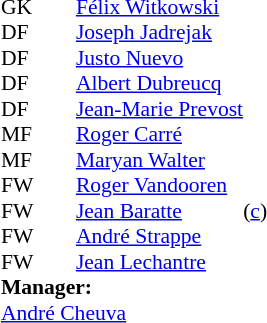<table style="font-size: 90%" cellspacing="0" cellpadding="0" align=center>
<tr>
<td colspan=4></td>
</tr>
<tr>
<th width=25></th>
<th width=25></th>
</tr>
<tr>
<td>GK</td>
<td><strong> </strong></td>
<td> <a href='#'>Félix Witkowski</a></td>
</tr>
<tr>
<td>DF</td>
<td><strong> </strong></td>
<td> <a href='#'>Joseph Jadrejak</a></td>
</tr>
<tr>
<td>DF</td>
<td><strong> </strong></td>
<td> <a href='#'>Justo Nuevo</a></td>
</tr>
<tr>
<td>DF</td>
<td><strong> </strong></td>
<td> <a href='#'>Albert Dubreucq</a></td>
</tr>
<tr>
<td>DF</td>
<td><strong> </strong></td>
<td> <a href='#'>Jean-Marie Prevost</a></td>
</tr>
<tr>
<td>MF</td>
<td><strong> </strong></td>
<td> <a href='#'>Roger Carré</a></td>
</tr>
<tr>
<td>MF</td>
<td><strong> </strong></td>
<td> <a href='#'>Maryan Walter</a></td>
</tr>
<tr>
<td>FW</td>
<td><strong> </strong></td>
<td> <a href='#'>Roger Vandooren</a></td>
</tr>
<tr>
<td>FW</td>
<td><strong> </strong></td>
<td> <a href='#'>Jean Baratte</a></td>
<td>(<a href='#'>c</a>)</td>
</tr>
<tr>
<td>FW</td>
<td><strong> </strong></td>
<td> <a href='#'>André Strappe</a></td>
</tr>
<tr>
<td>FW</td>
<td><strong> </strong></td>
<td> <a href='#'>Jean Lechantre</a></td>
</tr>
<tr>
<td colspan=3><strong>Manager:</strong></td>
</tr>
<tr>
<td colspan=4> <a href='#'>André Cheuva</a></td>
</tr>
</table>
